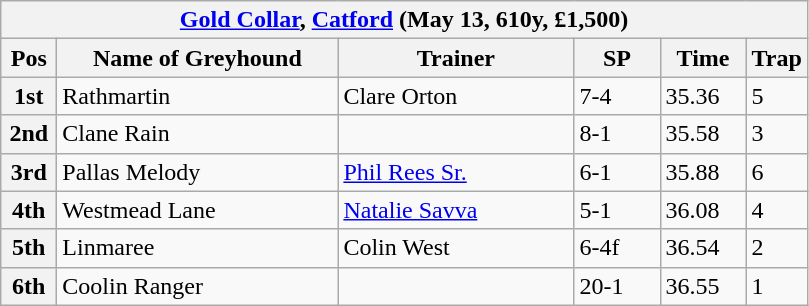<table class="wikitable">
<tr>
<th colspan="6"><a href='#'>Gold Collar</a>, <a href='#'>Catford</a> (May 13, 610y, £1,500)</th>
</tr>
<tr>
<th width=30>Pos</th>
<th width=180>Name of Greyhound</th>
<th width=150>Trainer</th>
<th width=50>SP</th>
<th width=50>Time</th>
<th width=30>Trap</th>
</tr>
<tr>
<th>1st</th>
<td>Rathmartin</td>
<td>Clare Orton</td>
<td>7-4</td>
<td>35.36</td>
<td>5</td>
</tr>
<tr>
<th>2nd</th>
<td>Clane Rain</td>
<td></td>
<td>8-1</td>
<td>35.58</td>
<td>3</td>
</tr>
<tr>
<th>3rd</th>
<td>Pallas Melody</td>
<td><a href='#'>Phil Rees Sr.</a></td>
<td>6-1</td>
<td>35.88</td>
<td>6</td>
</tr>
<tr>
<th>4th</th>
<td>Westmead Lane</td>
<td><a href='#'>Natalie Savva</a></td>
<td>5-1</td>
<td>36.08</td>
<td>4</td>
</tr>
<tr>
<th>5th</th>
<td>Linmaree</td>
<td>Colin West</td>
<td>6-4f</td>
<td>36.54</td>
<td>2</td>
</tr>
<tr>
<th>6th</th>
<td>Coolin Ranger</td>
<td></td>
<td>20-1</td>
<td>36.55</td>
<td>1</td>
</tr>
</table>
